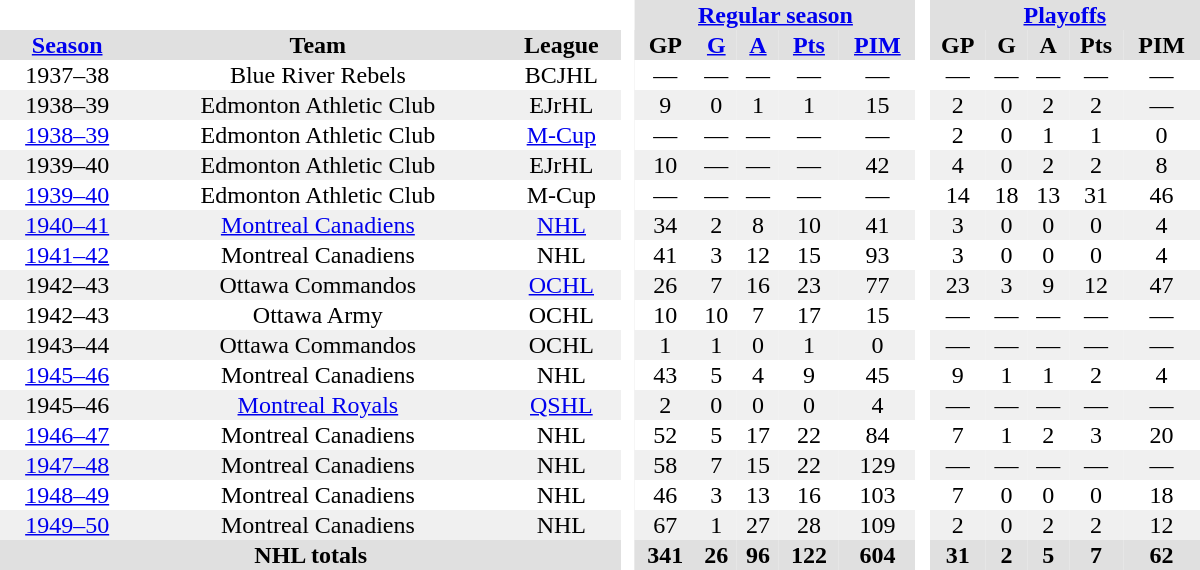<table border="0" cellpadding="1" cellspacing="0" style="text-align:center; width:50em;">
<tr style="background:#e0e0e0;">
<th colspan="3"  bgcolor="#ffffff"> </th>
<th rowspan="99" bgcolor="#ffffff"> </th>
<th colspan="5"><a href='#'>Regular season</a></th>
<th rowspan="99" bgcolor="#ffffff"> </th>
<th colspan="5"><a href='#'>Playoffs</a></th>
</tr>
<tr style="background:#e0e0e0;">
<th><a href='#'>Season</a></th>
<th>Team</th>
<th>League</th>
<th>GP</th>
<th><a href='#'>G</a></th>
<th><a href='#'>A</a></th>
<th><a href='#'>Pts</a></th>
<th><a href='#'>PIM</a></th>
<th>GP</th>
<th>G</th>
<th>A</th>
<th>Pts</th>
<th>PIM</th>
</tr>
<tr>
<td>1937–38</td>
<td>Blue River Rebels</td>
<td>BCJHL</td>
<td>—</td>
<td>—</td>
<td>—</td>
<td>—</td>
<td>—</td>
<td>—</td>
<td>—</td>
<td>—</td>
<td>—</td>
<td>—</td>
</tr>
<tr style="background:#f0f0f0;">
<td>1938–39</td>
<td>Edmonton Athletic Club</td>
<td>EJrHL</td>
<td>9</td>
<td>0</td>
<td>1</td>
<td>1</td>
<td>15</td>
<td>2</td>
<td>0</td>
<td>2</td>
<td>2</td>
<td>—</td>
</tr>
<tr>
<td><a href='#'>1938–39</a></td>
<td>Edmonton Athletic Club</td>
<td><a href='#'>M-Cup</a></td>
<td>—</td>
<td>—</td>
<td>—</td>
<td>—</td>
<td>—</td>
<td>2</td>
<td>0</td>
<td>1</td>
<td>1</td>
<td>0</td>
</tr>
<tr style="background:#f0f0f0;">
<td>1939–40</td>
<td>Edmonton Athletic Club</td>
<td>EJrHL</td>
<td>10</td>
<td>—</td>
<td>—</td>
<td>—</td>
<td>42</td>
<td>4</td>
<td>0</td>
<td>2</td>
<td>2</td>
<td>8</td>
</tr>
<tr>
<td><a href='#'>1939–40</a></td>
<td>Edmonton Athletic Club</td>
<td>M-Cup</td>
<td>—</td>
<td>—</td>
<td>—</td>
<td>—</td>
<td>—</td>
<td>14</td>
<td>18</td>
<td>13</td>
<td>31</td>
<td>46</td>
</tr>
<tr style="background:#f0f0f0;">
<td><a href='#'>1940–41</a></td>
<td><a href='#'>Montreal Canadiens</a></td>
<td><a href='#'>NHL</a></td>
<td>34</td>
<td>2</td>
<td>8</td>
<td>10</td>
<td>41</td>
<td>3</td>
<td>0</td>
<td>0</td>
<td>0</td>
<td>4</td>
</tr>
<tr>
<td><a href='#'>1941–42</a></td>
<td>Montreal Canadiens</td>
<td>NHL</td>
<td>41</td>
<td>3</td>
<td>12</td>
<td>15</td>
<td>93</td>
<td>3</td>
<td>0</td>
<td>0</td>
<td>0</td>
<td>4</td>
</tr>
<tr style="background:#f0f0f0;">
<td>1942–43</td>
<td>Ottawa Commandos</td>
<td><a href='#'>OCHL</a></td>
<td>26</td>
<td>7</td>
<td>16</td>
<td>23</td>
<td>77</td>
<td>23</td>
<td>3</td>
<td>9</td>
<td>12</td>
<td>47</td>
</tr>
<tr>
<td>1942–43</td>
<td>Ottawa Army</td>
<td>OCHL</td>
<td>10</td>
<td>10</td>
<td>7</td>
<td>17</td>
<td>15</td>
<td>—</td>
<td>—</td>
<td>—</td>
<td>—</td>
<td>—</td>
</tr>
<tr style="background:#f0f0f0;">
<td>1943–44</td>
<td>Ottawa Commandos</td>
<td>OCHL</td>
<td>1</td>
<td>1</td>
<td>0</td>
<td>1</td>
<td>0</td>
<td>—</td>
<td>—</td>
<td>—</td>
<td>—</td>
<td>—</td>
</tr>
<tr>
<td><a href='#'>1945–46</a></td>
<td>Montreal Canadiens</td>
<td>NHL</td>
<td>43</td>
<td>5</td>
<td>4</td>
<td>9</td>
<td>45</td>
<td>9</td>
<td>1</td>
<td>1</td>
<td>2</td>
<td>4</td>
</tr>
<tr style="background:#f0f0f0;">
<td>1945–46</td>
<td><a href='#'>Montreal Royals</a></td>
<td><a href='#'>QSHL</a></td>
<td>2</td>
<td>0</td>
<td>0</td>
<td>0</td>
<td>4</td>
<td>—</td>
<td>—</td>
<td>—</td>
<td>—</td>
<td>—</td>
</tr>
<tr>
<td><a href='#'>1946–47</a></td>
<td>Montreal Canadiens</td>
<td>NHL</td>
<td>52</td>
<td>5</td>
<td>17</td>
<td>22</td>
<td>84</td>
<td>7</td>
<td>1</td>
<td>2</td>
<td>3</td>
<td>20</td>
</tr>
<tr style="background:#f0f0f0;">
<td><a href='#'>1947–48</a></td>
<td>Montreal Canadiens</td>
<td>NHL</td>
<td>58</td>
<td>7</td>
<td>15</td>
<td>22</td>
<td>129</td>
<td>—</td>
<td>—</td>
<td>—</td>
<td>—</td>
<td>—</td>
</tr>
<tr>
<td><a href='#'>1948–49</a></td>
<td>Montreal Canadiens</td>
<td>NHL</td>
<td>46</td>
<td>3</td>
<td>13</td>
<td>16</td>
<td>103</td>
<td>7</td>
<td>0</td>
<td>0</td>
<td>0</td>
<td>18</td>
</tr>
<tr style="background:#f0f0f0;">
<td><a href='#'>1949–50</a></td>
<td>Montreal Canadiens</td>
<td>NHL</td>
<td>67</td>
<td>1</td>
<td>27</td>
<td>28</td>
<td>109</td>
<td>2</td>
<td>0</td>
<td>2</td>
<td>2</td>
<td>12</td>
</tr>
<tr style="background:#e0e0e0;">
<th colspan="3">NHL totals</th>
<th>341</th>
<th>26</th>
<th>96</th>
<th>122</th>
<th>604</th>
<th>31</th>
<th>2</th>
<th>5</th>
<th>7</th>
<th>62</th>
</tr>
</table>
